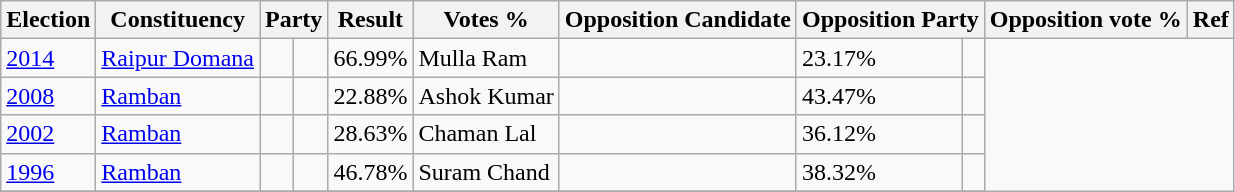<table class="wikitable sortable">
<tr>
<th>Election</th>
<th>Constituency</th>
<th colspan="2">Party</th>
<th>Result</th>
<th>Votes %</th>
<th>Opposition Candidate</th>
<th colspan="2">Opposition Party</th>
<th>Opposition vote %</th>
<th>Ref</th>
</tr>
<tr>
<td><a href='#'>2014</a></td>
<td><a href='#'>Raipur Domana</a></td>
<td></td>
<td></td>
<td>66.99%</td>
<td>Mulla Ram</td>
<td></td>
<td>23.17%</td>
<td></td>
</tr>
<tr>
<td><a href='#'>2008</a></td>
<td><a href='#'>Ramban</a></td>
<td></td>
<td></td>
<td>22.88%</td>
<td>Ashok Kumar</td>
<td></td>
<td>43.47%</td>
<td></td>
</tr>
<tr>
<td><a href='#'>2002</a></td>
<td><a href='#'>Ramban</a></td>
<td></td>
<td></td>
<td>28.63%</td>
<td>Chaman Lal</td>
<td></td>
<td>36.12%</td>
<td></td>
</tr>
<tr>
<td><a href='#'>1996</a></td>
<td><a href='#'>Ramban</a></td>
<td></td>
<td></td>
<td>46.78%</td>
<td>Suram Chand</td>
<td></td>
<td>38.32%</td>
<td></td>
</tr>
<tr>
</tr>
</table>
